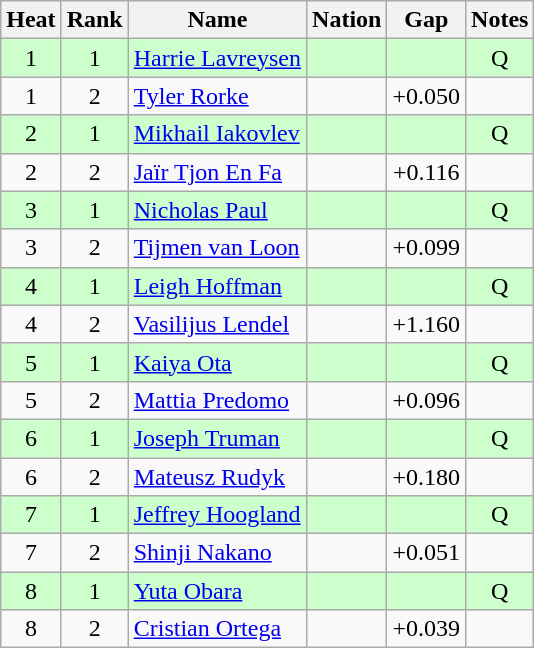<table class="wikitable sortable" style="text-align:center">
<tr>
<th>Heat</th>
<th>Rank</th>
<th>Name</th>
<th>Nation</th>
<th>Gap</th>
<th>Notes</th>
</tr>
<tr bgcolor=ccffcc>
<td>1</td>
<td>1</td>
<td align=left><a href='#'>Harrie Lavreysen</a></td>
<td align=left></td>
<td></td>
<td>Q</td>
</tr>
<tr>
<td>1</td>
<td>2</td>
<td align=left><a href='#'>Tyler Rorke</a></td>
<td align=left></td>
<td>+0.050</td>
<td></td>
</tr>
<tr bgcolor=ccffcc>
<td>2</td>
<td>1</td>
<td align=left><a href='#'>Mikhail Iakovlev</a></td>
<td align=left></td>
<td></td>
<td>Q</td>
</tr>
<tr>
<td>2</td>
<td>2</td>
<td align=left><a href='#'>Jaïr Tjon En Fa</a></td>
<td align=left></td>
<td>+0.116</td>
<td></td>
</tr>
<tr bgcolor=ccffcc>
<td>3</td>
<td>1</td>
<td align=left><a href='#'>Nicholas Paul</a></td>
<td align=left></td>
<td></td>
<td>Q</td>
</tr>
<tr>
<td>3</td>
<td>2</td>
<td align=left><a href='#'>Tijmen van Loon</a></td>
<td align=left></td>
<td>+0.099</td>
<td></td>
</tr>
<tr bgcolor=ccffcc>
<td>4</td>
<td>1</td>
<td align=left><a href='#'>Leigh Hoffman</a></td>
<td align=left></td>
<td></td>
<td>Q</td>
</tr>
<tr>
<td>4</td>
<td>2</td>
<td align=left><a href='#'>Vasilijus Lendel</a></td>
<td align=left></td>
<td>+1.160</td>
<td></td>
</tr>
<tr bgcolor=ccffcc>
<td>5</td>
<td>1</td>
<td align=left><a href='#'>Kaiya Ota</a></td>
<td align=left></td>
<td></td>
<td>Q</td>
</tr>
<tr>
<td>5</td>
<td>2</td>
<td align=left><a href='#'>Mattia Predomo</a></td>
<td align=left></td>
<td>+0.096</td>
<td></td>
</tr>
<tr bgcolor=ccffcc>
<td>6</td>
<td>1</td>
<td align=left><a href='#'>Joseph Truman</a></td>
<td align=left></td>
<td></td>
<td>Q</td>
</tr>
<tr>
<td>6</td>
<td>2</td>
<td align=left><a href='#'>Mateusz Rudyk</a></td>
<td align=left></td>
<td>+0.180</td>
<td></td>
</tr>
<tr bgcolor=ccffcc>
<td>7</td>
<td>1</td>
<td align=left><a href='#'>Jeffrey Hoogland</a></td>
<td align=left></td>
<td></td>
<td>Q</td>
</tr>
<tr>
<td>7</td>
<td>2</td>
<td align=left><a href='#'>Shinji Nakano</a></td>
<td align=left></td>
<td>+0.051</td>
<td></td>
</tr>
<tr bgcolor=ccffcc>
<td>8</td>
<td>1</td>
<td align=left><a href='#'>Yuta Obara</a></td>
<td align=left></td>
<td></td>
<td>Q</td>
</tr>
<tr>
<td>8</td>
<td>2</td>
<td align=left><a href='#'>Cristian Ortega</a></td>
<td align=left></td>
<td>+0.039</td>
<td></td>
</tr>
</table>
